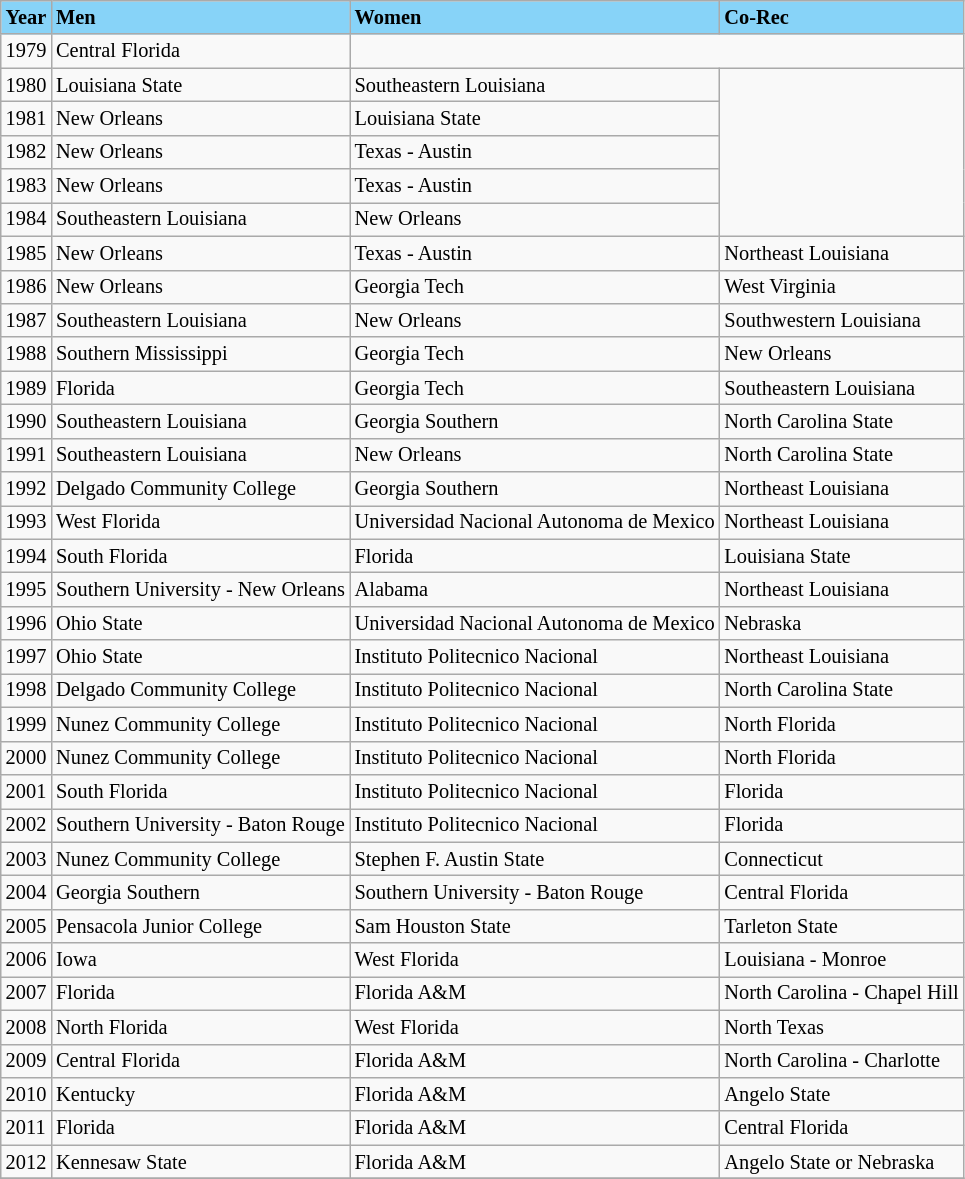<table class="wikitable" style="font-size:85%;">
<tr ! style="background-color: #87D3F8;">
<td><strong>Year</strong></td>
<td><strong>Men</strong></td>
<td><strong>Women</strong></td>
<td><strong>Co-Rec</strong></td>
</tr>
<tr --->
<td>1979</td>
<td>Central Florida</td>
<td colspan=2></td>
</tr>
<tr --->
<td>1980</td>
<td>Louisiana State</td>
<td>Southeastern Louisiana</td>
<td rowspan=5></td>
</tr>
<tr --->
<td>1981</td>
<td>New Orleans</td>
<td>Louisiana State</td>
</tr>
<tr --->
<td>1982</td>
<td>New Orleans</td>
<td>Texas - Austin</td>
</tr>
<tr --->
<td>1983</td>
<td>New Orleans</td>
<td>Texas - Austin</td>
</tr>
<tr --->
<td>1984</td>
<td>Southeastern Louisiana</td>
<td>New Orleans</td>
</tr>
<tr --->
<td>1985</td>
<td>New Orleans</td>
<td>Texas - Austin</td>
<td>Northeast Louisiana</td>
</tr>
<tr --->
<td>1986</td>
<td>New Orleans</td>
<td>Georgia Tech</td>
<td>West Virginia</td>
</tr>
<tr --->
<td>1987</td>
<td>Southeastern Louisiana</td>
<td>New Orleans</td>
<td>Southwestern Louisiana</td>
</tr>
<tr --->
<td>1988</td>
<td>Southern Mississippi</td>
<td>Georgia Tech</td>
<td>New Orleans</td>
</tr>
<tr --->
<td>1989</td>
<td>Florida</td>
<td>Georgia Tech</td>
<td>Southeastern Louisiana</td>
</tr>
<tr --->
<td>1990</td>
<td>Southeastern Louisiana</td>
<td>Georgia Southern</td>
<td>North Carolina State</td>
</tr>
<tr --->
<td>1991</td>
<td>Southeastern Louisiana</td>
<td>New Orleans</td>
<td>North Carolina State</td>
</tr>
<tr --->
<td>1992</td>
<td>Delgado Community College</td>
<td>Georgia Southern</td>
<td>Northeast Louisiana</td>
</tr>
<tr --->
<td>1993</td>
<td>West Florida</td>
<td>Universidad Nacional Autonoma de Mexico</td>
<td>Northeast Louisiana</td>
</tr>
<tr --->
<td>1994</td>
<td>South Florida</td>
<td>Florida</td>
<td>Louisiana State</td>
</tr>
<tr --->
<td>1995</td>
<td>Southern University - New Orleans</td>
<td>Alabama</td>
<td>Northeast Louisiana</td>
</tr>
<tr --->
<td>1996</td>
<td>Ohio State</td>
<td>Universidad Nacional Autonoma de Mexico</td>
<td>Nebraska</td>
</tr>
<tr --->
<td>1997</td>
<td>Ohio State</td>
<td>Instituto Politecnico Nacional</td>
<td>Northeast Louisiana</td>
</tr>
<tr --->
<td>1998</td>
<td>Delgado Community College</td>
<td>Instituto Politecnico Nacional</td>
<td>North Carolina State</td>
</tr>
<tr --->
<td>1999</td>
<td>Nunez Community College</td>
<td>Instituto Politecnico Nacional</td>
<td>North Florida</td>
</tr>
<tr --->
<td>2000</td>
<td>Nunez Community College</td>
<td>Instituto Politecnico Nacional</td>
<td>North Florida</td>
</tr>
<tr --->
<td>2001</td>
<td>South Florida</td>
<td>Instituto Politecnico Nacional</td>
<td>Florida</td>
</tr>
<tr --->
<td>2002</td>
<td>Southern University - Baton Rouge</td>
<td>Instituto Politecnico Nacional</td>
<td>Florida</td>
</tr>
<tr --->
<td>2003</td>
<td>Nunez Community College</td>
<td>Stephen F. Austin State</td>
<td>Connecticut</td>
</tr>
<tr --->
<td>2004</td>
<td>Georgia Southern</td>
<td>Southern University - Baton Rouge</td>
<td>Central Florida</td>
</tr>
<tr --->
<td>2005</td>
<td>Pensacola Junior College</td>
<td>Sam Houston State</td>
<td>Tarleton State</td>
</tr>
<tr --->
<td>2006</td>
<td>Iowa</td>
<td>West Florida</td>
<td>Louisiana - Monroe</td>
</tr>
<tr --->
<td>2007</td>
<td>Florida</td>
<td>Florida A&M</td>
<td>North Carolina - Chapel Hill</td>
</tr>
<tr --->
<td>2008</td>
<td>North Florida</td>
<td>West Florida</td>
<td>North Texas</td>
</tr>
<tr --->
<td>2009</td>
<td>Central Florida</td>
<td>Florida A&M</td>
<td>North Carolina - Charlotte</td>
</tr>
<tr --->
<td>2010</td>
<td>Kentucky</td>
<td>Florida A&M</td>
<td>Angelo State</td>
</tr>
<tr --->
<td>2011</td>
<td>Florida</td>
<td>Florida A&M</td>
<td>Central Florida</td>
</tr>
<tr --->
<td>2012</td>
<td>Kennesaw State</td>
<td>Florida A&M</td>
<td>Angelo State or Nebraska</td>
</tr>
<tr --->
</tr>
</table>
